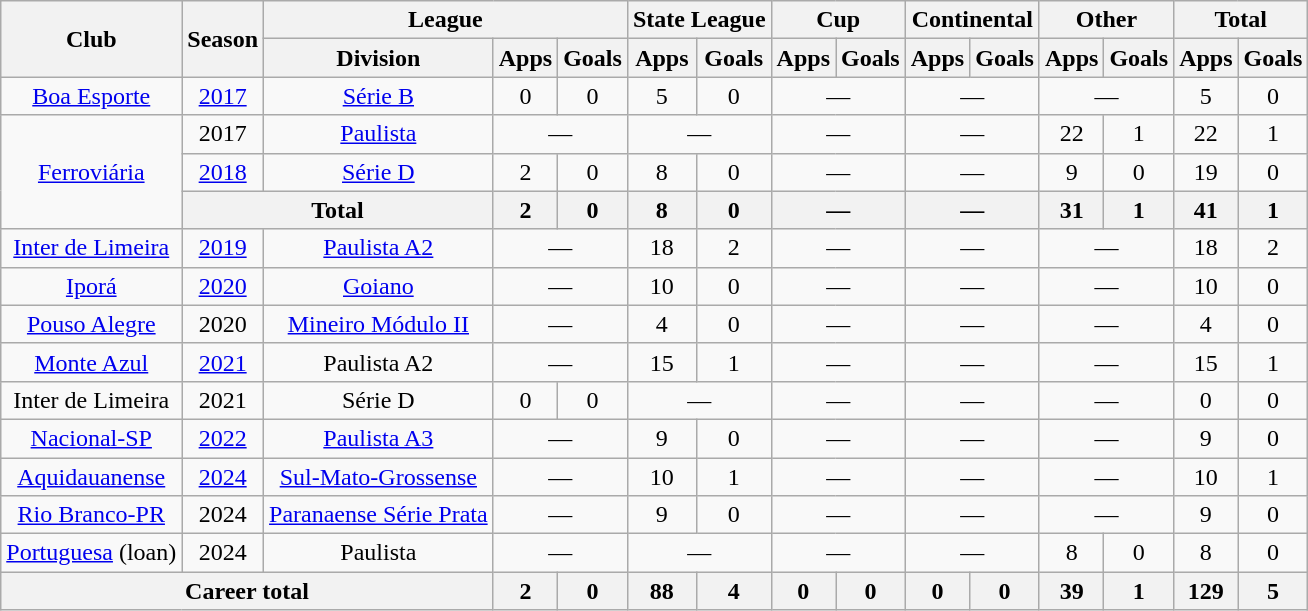<table class="wikitable" style="text-align: center;">
<tr>
<th rowspan="2">Club</th>
<th rowspan="2">Season</th>
<th colspan="3">League</th>
<th colspan="2">State League</th>
<th colspan="2">Cup</th>
<th colspan="2">Continental</th>
<th colspan="2">Other</th>
<th colspan="2">Total</th>
</tr>
<tr>
<th>Division</th>
<th>Apps</th>
<th>Goals</th>
<th>Apps</th>
<th>Goals</th>
<th>Apps</th>
<th>Goals</th>
<th>Apps</th>
<th>Goals</th>
<th>Apps</th>
<th>Goals</th>
<th>Apps</th>
<th>Goals</th>
</tr>
<tr>
<td valign="center"><a href='#'>Boa Esporte</a></td>
<td><a href='#'>2017</a></td>
<td><a href='#'>Série B</a></td>
<td>0</td>
<td>0</td>
<td>5</td>
<td>0</td>
<td colspan="2">—</td>
<td colspan="2">—</td>
<td colspan="2">—</td>
<td>5</td>
<td>0</td>
</tr>
<tr>
<td rowspan="3" valign="center"><a href='#'>Ferroviária</a></td>
<td>2017</td>
<td><a href='#'>Paulista</a></td>
<td colspan="2">—</td>
<td colspan="2">—</td>
<td colspan="2">—</td>
<td colspan="2">—</td>
<td>22</td>
<td>1</td>
<td>22</td>
<td>1</td>
</tr>
<tr>
<td><a href='#'>2018</a></td>
<td><a href='#'>Série D</a></td>
<td>2</td>
<td>0</td>
<td>8</td>
<td>0</td>
<td colspan="2">—</td>
<td colspan="2">—</td>
<td>9</td>
<td>0</td>
<td>19</td>
<td>0</td>
</tr>
<tr>
<th colspan="2">Total</th>
<th>2</th>
<th>0</th>
<th>8</th>
<th>0</th>
<th colspan="2">—</th>
<th colspan="2">—</th>
<th>31</th>
<th>1</th>
<th>41</th>
<th>1</th>
</tr>
<tr>
<td valign="center"><a href='#'>Inter de Limeira</a></td>
<td><a href='#'>2019</a></td>
<td><a href='#'>Paulista A2</a></td>
<td colspan="2">—</td>
<td>18</td>
<td>2</td>
<td colspan="2">—</td>
<td colspan="2">—</td>
<td colspan="2">—</td>
<td>18</td>
<td>2</td>
</tr>
<tr>
<td valign="center"><a href='#'>Iporá</a></td>
<td><a href='#'>2020</a></td>
<td><a href='#'>Goiano</a></td>
<td colspan="2">—</td>
<td>10</td>
<td>0</td>
<td colspan="2">—</td>
<td colspan="2">—</td>
<td colspan="2">—</td>
<td>10</td>
<td>0</td>
</tr>
<tr>
<td><a href='#'>Pouso Alegre</a></td>
<td>2020</td>
<td><a href='#'>Mineiro Módulo II</a></td>
<td colspan="2">—</td>
<td>4</td>
<td>0</td>
<td colspan="2">—</td>
<td colspan="2">—</td>
<td colspan="2">—</td>
<td>4</td>
<td>0</td>
</tr>
<tr>
<td><a href='#'>Monte Azul</a></td>
<td><a href='#'>2021</a></td>
<td>Paulista A2</td>
<td colspan="2">—</td>
<td>15</td>
<td>1</td>
<td colspan="2">—</td>
<td colspan="2">—</td>
<td colspan="2">—</td>
<td>15</td>
<td>1</td>
</tr>
<tr>
<td>Inter de Limeira</td>
<td>2021</td>
<td>Série D</td>
<td>0</td>
<td>0</td>
<td colspan="2">—</td>
<td colspan="2">—</td>
<td colspan="2">—</td>
<td colspan="2">—</td>
<td>0</td>
<td>0</td>
</tr>
<tr>
<td valign="center"><a href='#'>Nacional-SP</a></td>
<td><a href='#'>2022</a></td>
<td><a href='#'>Paulista A3</a></td>
<td colspan="2">—</td>
<td>9</td>
<td>0</td>
<td colspan="2">—</td>
<td colspan="2">—</td>
<td colspan="2">—</td>
<td>9</td>
<td>0</td>
</tr>
<tr>
<td valign="center"><a href='#'>Aquidauanense</a></td>
<td><a href='#'>2024</a></td>
<td><a href='#'>Sul-Mato-Grossense</a></td>
<td colspan="2">—</td>
<td>10</td>
<td>1</td>
<td colspan="2">—</td>
<td colspan="2">—</td>
<td colspan="2">—</td>
<td>10</td>
<td>1</td>
</tr>
<tr>
<td valign="center"><a href='#'>Rio Branco-PR</a></td>
<td>2024</td>
<td><a href='#'>Paranaense Série Prata</a></td>
<td colspan="2">—</td>
<td>9</td>
<td>0</td>
<td colspan="2">—</td>
<td colspan="2">—</td>
<td colspan="2">—</td>
<td>9</td>
<td>0</td>
</tr>
<tr>
<td valign="center"><a href='#'>Portuguesa</a> (loan)</td>
<td>2024</td>
<td>Paulista</td>
<td colspan="2">—</td>
<td colspan="2">—</td>
<td colspan="2">—</td>
<td colspan="2">—</td>
<td>8</td>
<td>0</td>
<td>8</td>
<td>0</td>
</tr>
<tr>
<th colspan="3"><strong>Career total</strong></th>
<th>2</th>
<th>0</th>
<th>88</th>
<th>4</th>
<th>0</th>
<th>0</th>
<th>0</th>
<th>0</th>
<th>39</th>
<th>1</th>
<th>129</th>
<th>5</th>
</tr>
</table>
